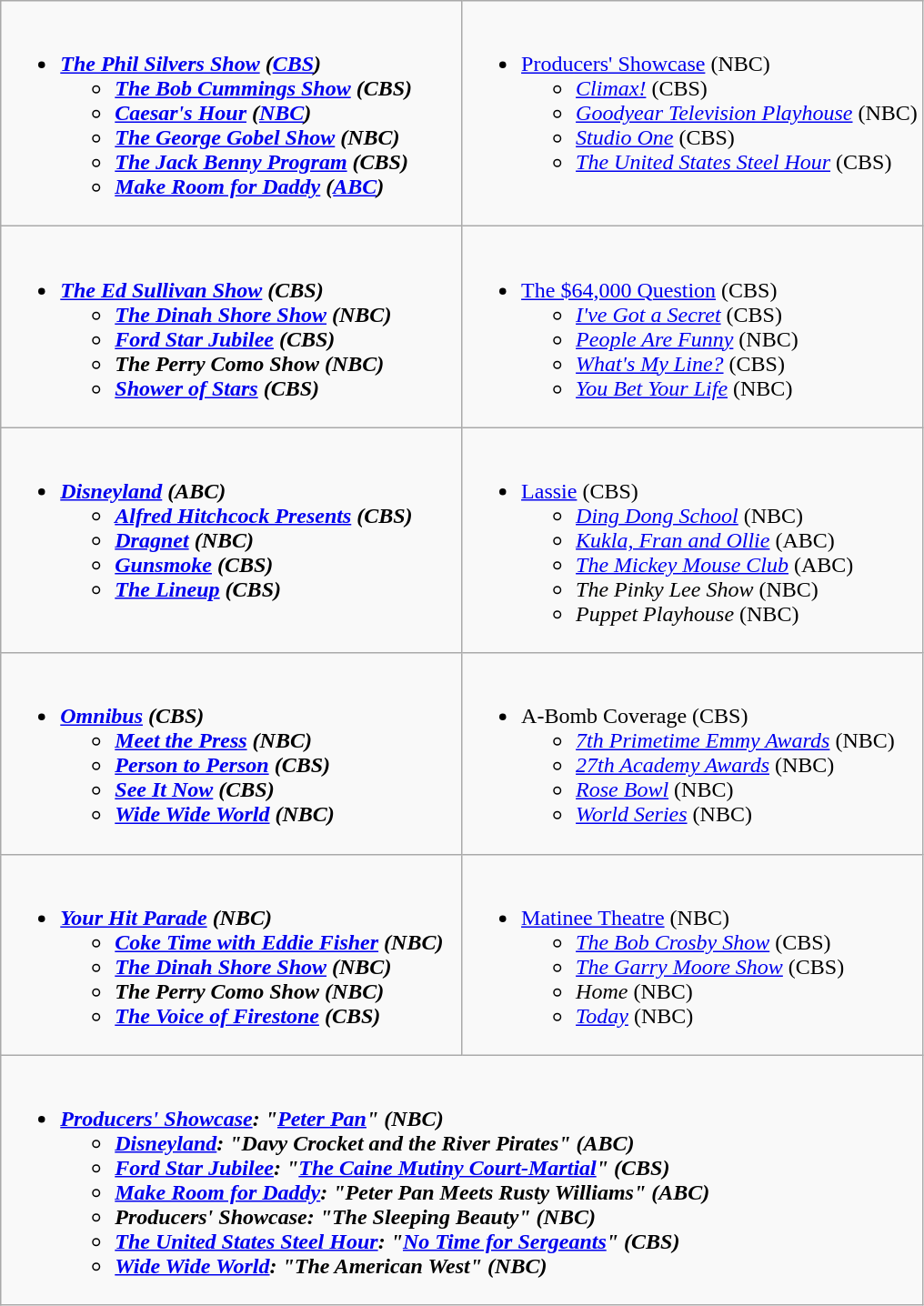<table class="wikitable">
<tr>
<td style="vertical-align:top;" width="50%"><br><ul><li><strong><em><a href='#'>The Phil Silvers Show</a><em> (<a href='#'>CBS</a>)<strong><ul><li></em><a href='#'>The Bob Cummings Show</a><em> (CBS)</li><li></em><a href='#'>Caesar's Hour</a><em> (<a href='#'>NBC</a>)</li><li></em><a href='#'>The George Gobel Show</a><em> (NBC)</li><li></em><a href='#'>The Jack Benny Program</a><em> (CBS)</li><li></em><a href='#'>Make Room for Daddy</a><em> (<a href='#'>ABC</a>)</li></ul></li></ul></td>
<td style="vertical-align:top;" width="50%"><br><ul><li></em></strong><a href='#'>Producers' Showcase</a></em> (NBC)</strong><ul><li><em><a href='#'>Climax!</a></em> (CBS)</li><li><em><a href='#'>Goodyear Television Playhouse</a></em> (NBC)</li><li><em><a href='#'>Studio One</a></em> (CBS)</li><li><em><a href='#'>The United States Steel Hour</a></em> (CBS)</li></ul></li></ul></td>
</tr>
<tr>
<td style="vertical-align:top;" width="50%"><br><ul><li><strong><em><a href='#'>The Ed Sullivan Show</a><em> (CBS)<strong><ul><li></em><a href='#'>The Dinah Shore Show</a><em> (NBC)</li><li></em><a href='#'>Ford Star Jubilee</a><em> (CBS)</li><li></em>The Perry Como Show<em> (NBC)</li><li></em><a href='#'>Shower of Stars</a><em> (CBS)</li></ul></li></ul></td>
<td style="vertical-align:top;" width="50%"><br><ul><li></em></strong><a href='#'>The $64,000 Question</a></em> (CBS)</strong><ul><li><em><a href='#'>I've Got a Secret</a></em> (CBS)</li><li><em><a href='#'>People Are Funny</a></em> (NBC)</li><li><em><a href='#'>What's My Line?</a></em> (CBS)</li><li><em><a href='#'>You Bet Your Life</a></em> (NBC)</li></ul></li></ul></td>
</tr>
<tr>
<td style="vertical-align:top;" width="50%"><br><ul><li><strong><em><a href='#'>Disneyland</a><em> (ABC)<strong><ul><li></em><a href='#'>Alfred Hitchcock Presents</a><em> (CBS)</li><li></em><a href='#'>Dragnet</a><em> (NBC)</li><li></em><a href='#'>Gunsmoke</a><em> (CBS)</li><li></em><a href='#'>The Lineup</a><em> (CBS)</li></ul></li></ul></td>
<td style="vertical-align:top;" width="50%"><br><ul><li></em></strong><a href='#'>Lassie</a></em> (CBS)</strong><ul><li><em><a href='#'>Ding Dong School</a></em> (NBC)</li><li><em><a href='#'>Kukla, Fran and Ollie</a></em> (ABC)</li><li><em><a href='#'>The Mickey Mouse Club</a></em> (ABC)</li><li><em>The Pinky Lee Show</em> (NBC)</li><li><em>Puppet Playhouse</em> (NBC)</li></ul></li></ul></td>
</tr>
<tr>
<td style="vertical-align:top;" width="50%"><br><ul><li><strong><em><a href='#'>Omnibus</a><em> (CBS)<strong><ul><li></em><a href='#'>Meet the Press</a><em> (NBC)</li><li></em><a href='#'>Person to Person</a><em> (CBS)</li><li></em><a href='#'>See It Now</a><em> (CBS)</li><li></em><a href='#'>Wide Wide World</a><em> (NBC)</li></ul></li></ul></td>
<td style="vertical-align:top;" width="50%"><br><ul><li></em></strong>A-Bomb Coverage</em> (CBS)</strong><ul><li><em><a href='#'>7th Primetime Emmy Awards</a></em> (NBC)</li><li><em><a href='#'>27th Academy Awards</a></em> (NBC)</li><li><em><a href='#'>Rose Bowl</a></em> (NBC)</li><li><em><a href='#'>World Series</a></em> (NBC)</li></ul></li></ul></td>
</tr>
<tr>
<td style="vertical-align:top;" width="50%"><br><ul><li><strong><em><a href='#'>Your Hit Parade</a><em> (NBC)<strong><ul><li></em><a href='#'>Coke Time with Eddie Fisher</a><em> (NBC)</li><li></em><a href='#'>The Dinah Shore Show</a><em> (NBC)</li><li></em>The Perry Como Show<em> (NBC)</li><li></em><a href='#'>The Voice of Firestone</a><em> (CBS)</li></ul></li></ul></td>
<td style="vertical-align:top;" width="50%"><br><ul><li></em></strong><a href='#'>Matinee Theatre</a></em> (NBC)</strong><ul><li><em><a href='#'>The Bob Crosby Show</a></em> (CBS)</li><li><em><a href='#'>The Garry Moore Show</a></em> (CBS)</li><li><em>Home</em> (NBC)</li><li><em><a href='#'>Today</a></em> (NBC)</li></ul></li></ul></td>
</tr>
<tr>
<td style="vertical-align:top;" width="50%" colspan="2"><br><ul><li><strong><em><a href='#'>Producers' Showcase</a><em>: "<a href='#'>Peter Pan</a>" (NBC)<strong><ul><li></em><a href='#'>Disneyland</a><em>: "Davy Crocket and the River Pirates" (ABC)</li><li></em><a href='#'>Ford Star Jubilee</a><em>: "<a href='#'>The Caine Mutiny Court-Martial</a>" (CBS)</li><li></em><a href='#'>Make Room for Daddy</a><em>: "Peter Pan Meets Rusty Williams" (ABC)</li><li></em>Producers' Showcase<em>: "The Sleeping Beauty" (NBC)</li><li></em><a href='#'>The United States Steel Hour</a><em>: "<a href='#'>No Time for Sergeants</a>" (CBS)</li><li></em><a href='#'>Wide Wide World</a><em>: "The American West" (NBC)</li></ul></li></ul></td>
</tr>
</table>
